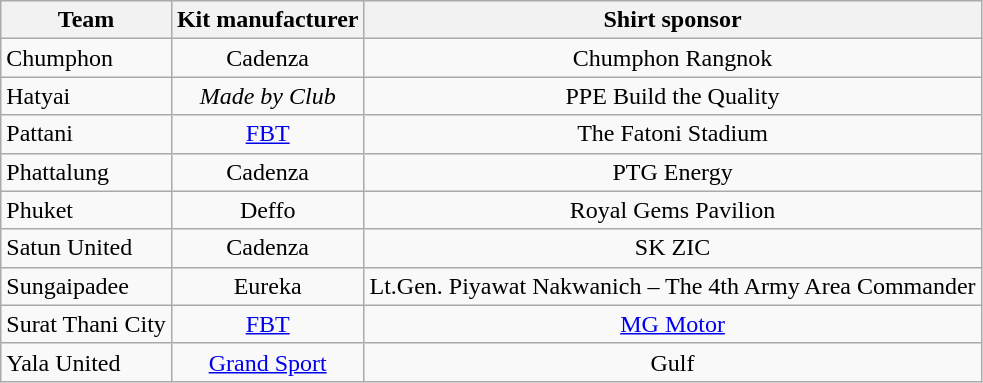<table class="wikitable sortable" style="text-align: left;">
<tr>
<th>Team</th>
<th>Kit manufacturer</th>
<th>Shirt sponsor</th>
</tr>
<tr>
<td>Chumphon</td>
<td align="center">Cadenza</td>
<td align="center">Chumphon Rangnok</td>
</tr>
<tr>
<td>Hatyai</td>
<td align="center"><em>Made by Club</em></td>
<td align="center">PPE Build the Quality</td>
</tr>
<tr>
<td>Pattani</td>
<td align="center"><a href='#'>FBT</a></td>
<td align="center">The Fatoni Stadium</td>
</tr>
<tr>
<td>Phattalung</td>
<td align="center">Cadenza</td>
<td align="center">PTG Energy</td>
</tr>
<tr>
<td>Phuket</td>
<td align="center">Deffo</td>
<td align="center">Royal Gems Pavilion</td>
</tr>
<tr>
<td>Satun United</td>
<td align="center">Cadenza</td>
<td align="center">SK ZIC</td>
</tr>
<tr>
<td>Sungaipadee</td>
<td align="center">Eureka</td>
<td align="center">Lt.Gen. Piyawat Nakwanich – The 4th Army Area Commander</td>
</tr>
<tr>
<td>Surat Thani City</td>
<td align="center"><a href='#'>FBT</a></td>
<td align="center"><a href='#'>MG Motor</a></td>
</tr>
<tr>
<td>Yala United</td>
<td align="center"><a href='#'>Grand Sport</a></td>
<td align="center">Gulf</td>
</tr>
</table>
